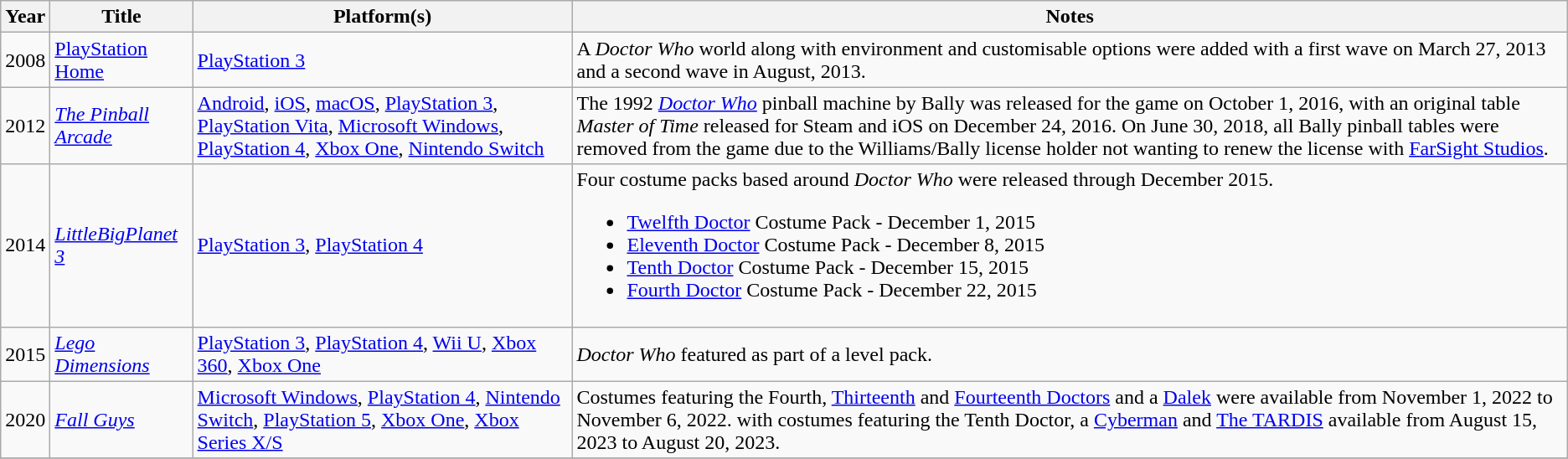<table class="wikitable sortable plainrowheaders">
<tr>
<th scope="col">Year</th>
<th scope="col">Title</th>
<th scope="col">Platform(s)</th>
<th scope="col">Notes</th>
</tr>
<tr>
<td>2008</td>
<td><a href='#'>PlayStation Home</a></td>
<td><a href='#'>PlayStation 3</a></td>
<td>A <em>Doctor Who</em> world along with environment and customisable options were added with a first wave on March 27, 2013 and a second wave in August, 2013.</td>
</tr>
<tr>
<td>2012</td>
<td><em><a href='#'>The Pinball Arcade</a></em></td>
<td><a href='#'>Android</a>, <a href='#'>iOS</a>, <a href='#'>macOS</a>, <a href='#'>PlayStation 3</a>, <a href='#'>PlayStation Vita</a>, <a href='#'>Microsoft Windows</a>, <a href='#'>PlayStation 4</a>, <a href='#'>Xbox One</a>, <a href='#'>Nintendo Switch</a></td>
<td>The 1992 <em><a href='#'>Doctor Who</a></em> pinball machine by Bally was released for the game on October 1, 2016, with an original table <em>Master of Time</em> released for Steam and iOS on December 24, 2016. On June 30, 2018, all Bally pinball tables were removed from the game due to the Williams/Bally license holder not wanting to renew the license with <a href='#'>FarSight Studios</a>.</td>
</tr>
<tr>
<td>2014</td>
<td><em><a href='#'>LittleBigPlanet 3</a></em></td>
<td><a href='#'>PlayStation 3</a>, <a href='#'>PlayStation 4</a></td>
<td>Four costume packs based around <em>Doctor Who</em> were released through December 2015.<br><ul><li><a href='#'>Twelfth Doctor</a> Costume Pack - December 1, 2015</li><li><a href='#'>Eleventh Doctor</a> Costume Pack - December 8, 2015</li><li><a href='#'>Tenth Doctor</a> Costume Pack - December 15, 2015</li><li><a href='#'>Fourth Doctor</a> Costume Pack - December 22, 2015</li></ul></td>
</tr>
<tr>
<td>2015</td>
<td><em><a href='#'>Lego Dimensions</a></em></td>
<td><a href='#'>PlayStation 3</a>, <a href='#'>PlayStation 4</a>, <a href='#'>Wii U</a>, <a href='#'>Xbox 360</a>, <a href='#'>Xbox One</a></td>
<td><em>Doctor Who</em> featured as part of a level pack.</td>
</tr>
<tr>
<td>2020</td>
<td><em><a href='#'>Fall Guys</a></em></td>
<td><a href='#'>Microsoft Windows</a>, <a href='#'>PlayStation 4</a>, <a href='#'>Nintendo Switch</a>, <a href='#'>PlayStation 5</a>, <a href='#'>Xbox One</a>, <a href='#'>Xbox Series X/S</a></td>
<td>Costumes featuring the Fourth, <a href='#'>Thirteenth</a> and <a href='#'>Fourteenth Doctors</a> and a <a href='#'>Dalek</a> were available from November 1, 2022 to November 6, 2022. with costumes featuring the Tenth Doctor, a <a href='#'>Cyberman</a> and <a href='#'>The TARDIS</a> available from August 15, 2023 to August 20, 2023.</td>
</tr>
<tr>
</tr>
</table>
